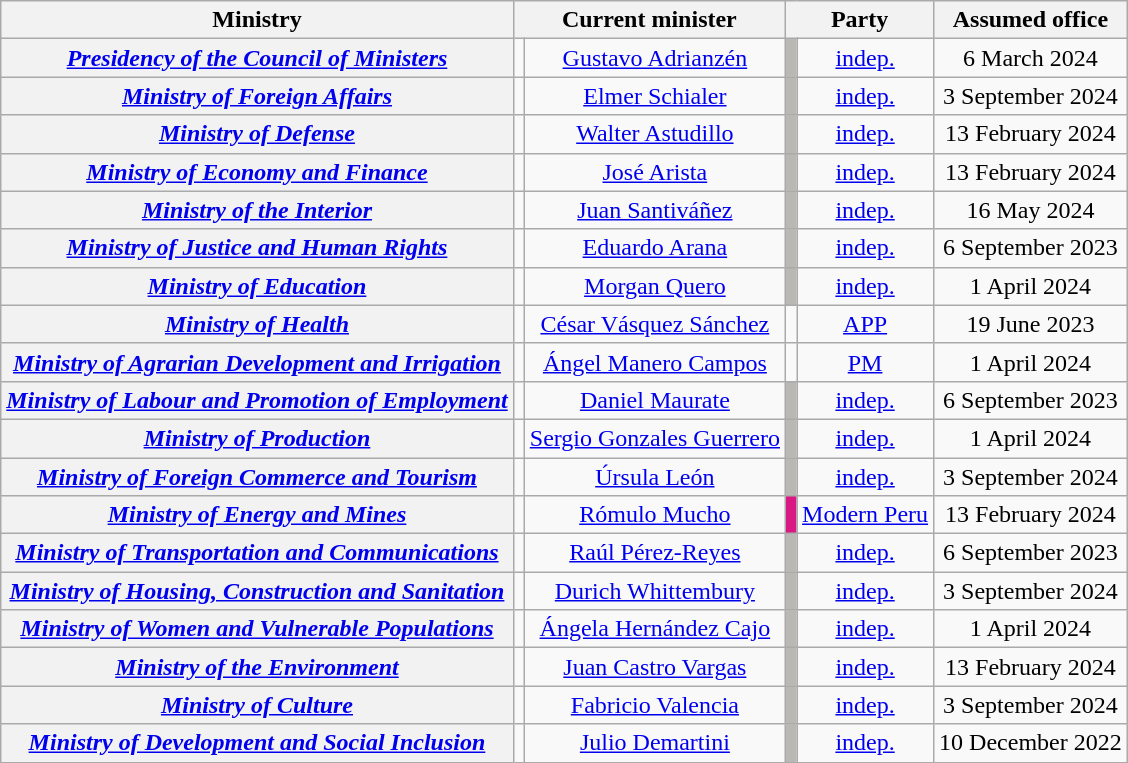<table class="wikitable" style="margin:1em auto; text-align:center">
<tr>
<th>Ministry</th>
<th colspan="2">Current minister</th>
<th colspan="2">Party</th>
<th>Assumed office</th>
</tr>
<tr>
<th style="text-align:center">  <strong><em><a href='#'>Presidency of the Council of Ministers</a></em></strong></th>
<td></td>
<td><a href='#'>Gustavo Adrianzén</a></td>
<td bgcolor="#b9b8b5"></td>
<td><a href='#'>indep.</a></td>
<td>6 March 2024</td>
</tr>
<tr>
<th style="text-align:center"> <a href='#'><em>Ministry of Foreign Affairs</em></a></th>
<td></td>
<td><a href='#'>Elmer Schialer</a></td>
<td bgcolor="#b9b8b5"></td>
<td><a href='#'>indep.</a></td>
<td>3 September 2024</td>
</tr>
<tr>
<th style="text-align:center">  <a href='#'><em>Ministry of Defense</em></a></th>
<td></td>
<td><a href='#'>Walter Astudillo</a></td>
<td bgcolor="#b9b8b5"></td>
<td><a href='#'>indep.</a></td>
<td>13 February 2024</td>
</tr>
<tr>
<th style="text-align:center"> <a href='#'><em>Ministry of Economy and Finance</em></a></th>
<td></td>
<td><a href='#'>José Arista</a></td>
<td bgcolor="#b9b8b5"></td>
<td><a href='#'>indep.</a></td>
<td>13 February 2024</td>
</tr>
<tr>
<th style="text-align:center"> <a href='#'><em>Ministry of the Interior</em></a></th>
<td></td>
<td><a href='#'>Juan Santiváñez</a></td>
<td bgcolor=#b9b8b5></td>
<td><a href='#'>indep.</a></td>
<td>16 May 2024</td>
</tr>
<tr>
<th style="text-align:center"> <a href='#'><em>Ministry of Justice and Human Rights</em></a></th>
<td></td>
<td><a href='#'>Eduardo Arana</a></td>
<td bgcolor=#b9b8b5></td>
<td><a href='#'>indep.</a></td>
<td>6 September 2023</td>
</tr>
<tr>
<th style="text-align:center"> <a href='#'><em>Ministry of Education</em></a></th>
<td></td>
<td><a href='#'>Morgan Quero</a></td>
<td bgcolor=#b9b8b5></td>
<td><a href='#'>indep.</a></td>
<td>1 April 2024</td>
</tr>
<tr>
<th style="text-align:center"> <a href='#'><em>Ministry of Health</em></a></th>
<td></td>
<td><a href='#'>César Vásquez Sánchez</a></td>
<td bgcolor=></td>
<td><a href='#'>APP</a></td>
<td>19 June 2023</td>
</tr>
<tr>
<th style="text-align:center"> <a href='#'><em>Ministry of Agrarian Development and Irrigation</em></a></th>
<td></td>
<td><a href='#'>Ángel Manero Campos</a></td>
<td bgcolor=></td>
<td><a href='#'>PM</a></td>
<td>1 April 2024</td>
</tr>
<tr>
<th style="text-align:center"> <a href='#'><em>Ministry of Labour and Promotion of Employment</em></a></th>
<td></td>
<td><a href='#'>Daniel Maurate</a></td>
<td bgcolor=#b9b8b5></td>
<td><a href='#'>indep.</a></td>
<td>6 September 2023</td>
</tr>
<tr>
<th style="text-align:center"> <a href='#'><em>Ministry of Production</em></a></th>
<td></td>
<td><a href='#'>Sergio Gonzales Guerrero</a></td>
<td bgcolor=#b9b8b5></td>
<td><a href='#'>indep.</a></td>
<td>1 April 2024</td>
</tr>
<tr>
<th style="text-align:center"> <a href='#'><em>Ministry of Foreign Commerce and Tourism</em></a></th>
<td></td>
<td><a href='#'>Úrsula León</a></td>
<td bgcolor=#b9b8b5></td>
<td><a href='#'>indep.</a></td>
<td>3 September 2024</td>
</tr>
<tr>
<th style="text-align:center"> <a href='#'><em>Ministry of Energy and Mines</em></a></th>
<td></td>
<td><a href='#'>Rómulo Mucho</a></td>
<td bgcolor=#DA1884></td>
<td><a href='#'>Modern Peru</a></td>
<td>13 February 2024</td>
</tr>
<tr>
<th style="text-align:center"> <a href='#'><em>Ministry of Transportation and Communications</em></a></th>
<td></td>
<td><a href='#'>Raúl Pérez-Reyes</a></td>
<td bgcolor=#b9b8b5></td>
<td><a href='#'>indep.</a></td>
<td>6 September 2023</td>
</tr>
<tr>
<th style="text-align:center"> <a href='#'><em>Ministry of Housing, Construction and Sanitation</em></a></th>
<td></td>
<td><a href='#'>Durich Whittembury</a></td>
<td bgcolor="#b9b8b5"></td>
<td><a href='#'>indep.</a></td>
<td>3 September 2024</td>
</tr>
<tr>
<th style="text-align:center"> <em><a href='#'>Ministry of Women and Vulnerable Populations</a></em></th>
<td></td>
<td><a href='#'>Ángela Hernández Cajo</a></td>
<td bgcolor="#b9b8b5"></td>
<td><a href='#'>indep.</a></td>
<td>1 April 2024</td>
</tr>
<tr>
<th style="text-align:center"> <a href='#'><em>Ministry of the Environment</em></a></th>
<td></td>
<td><a href='#'>Juan Castro Vargas</a></td>
<td bgcolor="#b9b8b5"></td>
<td><a href='#'>indep.</a></td>
<td>13 February 2024</td>
</tr>
<tr>
<th style="text-align:center"> <a href='#'><em>Ministry of Culture</em></a></th>
<td></td>
<td><a href='#'>Fabricio Valencia</a></td>
<td bgcolor="#b9b8b5"></td>
<td><a href='#'>indep.</a></td>
<td>3 September 2024</td>
</tr>
<tr>
<th style="text-align:center"> <a href='#'><em>Ministry of Development and Social Inclusion</em></a></th>
<td></td>
<td><a href='#'>Julio Demartini</a></td>
<td bgcolor="#b9b8b5"></td>
<td><a href='#'>indep.</a></td>
<td>10 December 2022</td>
</tr>
</table>
